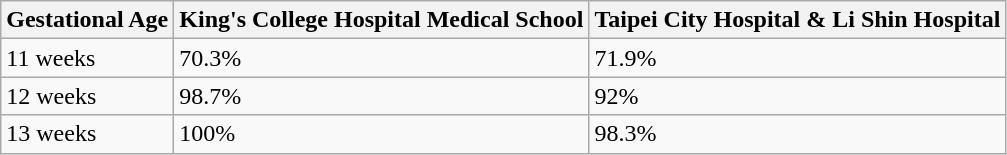<table class="wikitable">
<tr>
<th>Gestational Age</th>
<th>King's College Hospital Medical School</th>
<th>Taipei City Hospital & Li Shin Hospital</th>
</tr>
<tr>
<td>11 weeks</td>
<td>70.3%</td>
<td>71.9%</td>
</tr>
<tr>
<td>12 weeks</td>
<td>98.7%</td>
<td>92%</td>
</tr>
<tr>
<td>13 weeks</td>
<td>100%</td>
<td>98.3%</td>
</tr>
</table>
